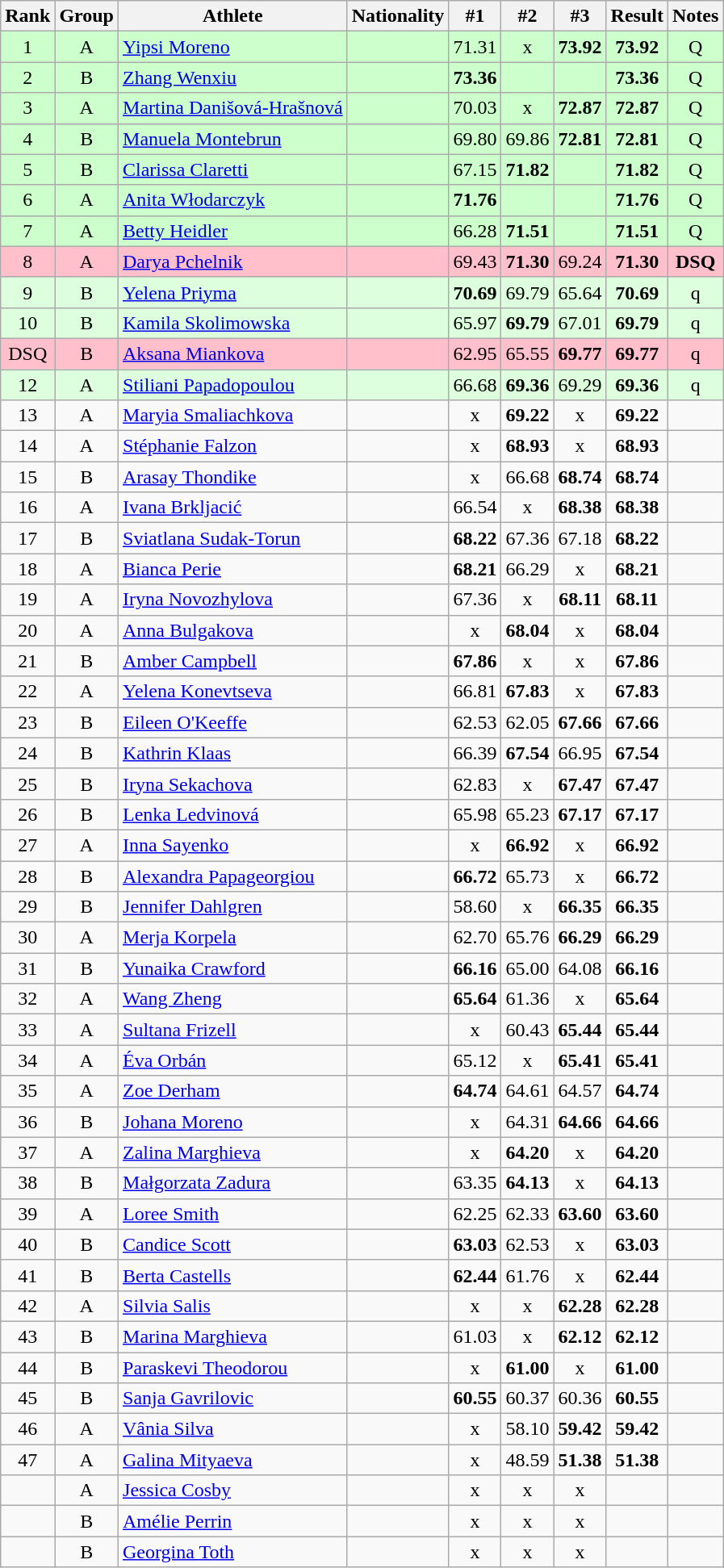<table class="wikitable sortable" style="text-align:center">
<tr>
<th>Rank</th>
<th>Group</th>
<th>Athlete</th>
<th>Nationality</th>
<th>#1</th>
<th>#2</th>
<th>#3</th>
<th>Result</th>
<th>Notes</th>
</tr>
<tr bgcolor=ccffcc>
<td>1</td>
<td>A</td>
<td align="left"><a href='#'>Yipsi Moreno</a></td>
<td align="left"></td>
<td>71.31</td>
<td>x</td>
<td><strong>73.92</strong></td>
<td><strong>73.92</strong></td>
<td>Q</td>
</tr>
<tr bgcolor=ccffcc>
<td>2</td>
<td>B</td>
<td align="left"><a href='#'>Zhang Wenxiu</a></td>
<td align="left"></td>
<td><strong> 73.36</strong></td>
<td></td>
<td></td>
<td><strong>73.36</strong></td>
<td>Q</td>
</tr>
<tr bgcolor=ccffcc>
<td>3</td>
<td>A</td>
<td align="left"><a href='#'>Martina Danišová-Hrašnová</a></td>
<td align="left"></td>
<td>70.03</td>
<td>x</td>
<td><strong>72.87</strong></td>
<td><strong>72.87</strong></td>
<td>Q</td>
</tr>
<tr bgcolor=ccffcc>
<td>4</td>
<td>B</td>
<td align="left"><a href='#'>Manuela Montebrun</a></td>
<td align="left"></td>
<td>69.80</td>
<td>69.86</td>
<td><strong>72.81</strong></td>
<td><strong>72.81</strong></td>
<td>Q</td>
</tr>
<tr bgcolor=ccffcc>
<td>5</td>
<td>B</td>
<td align="left"><a href='#'>Clarissa Claretti</a></td>
<td align="left"></td>
<td>67.15</td>
<td><strong>71.82</strong></td>
<td></td>
<td><strong>71.82</strong></td>
<td>Q</td>
</tr>
<tr bgcolor=ccffcc>
<td>6</td>
<td>A</td>
<td align="left"><a href='#'>Anita Włodarczyk</a></td>
<td align="left"></td>
<td><strong>71.76</strong></td>
<td></td>
<td></td>
<td><strong>71.76</strong></td>
<td>Q</td>
</tr>
<tr bgcolor=ccffcc>
<td>7</td>
<td>A</td>
<td align="left"><a href='#'>Betty Heidler</a></td>
<td align="left"></td>
<td>66.28</td>
<td><strong>71.51</strong></td>
<td></td>
<td><strong>71.51</strong></td>
<td>Q</td>
</tr>
<tr bgcolor=pink>
<td>8</td>
<td>A</td>
<td align="left"><a href='#'>Darya Pchelnik</a></td>
<td align="left"></td>
<td>69.43</td>
<td><strong>71.30</strong></td>
<td>69.24</td>
<td><strong>71.30</strong></td>
<td><strong>DSQ</strong></td>
</tr>
<tr bgcolor=ddffdd>
<td>9</td>
<td>B</td>
<td align="left"><a href='#'>Yelena Priyma</a></td>
<td align="left"></td>
<td><strong>70.69</strong></td>
<td>69.79</td>
<td>65.64</td>
<td><strong>70.69</strong></td>
<td>q</td>
</tr>
<tr bgcolor=ddffdd>
<td>10</td>
<td>B</td>
<td align="left"><a href='#'>Kamila Skolimowska</a></td>
<td align="left"></td>
<td>65.97</td>
<td><strong> 69.79</strong></td>
<td>67.01</td>
<td><strong>69.79</strong></td>
<td>q</td>
</tr>
<tr bgcolor=pink>
<td>DSQ</td>
<td>B</td>
<td align="left"><a href='#'>Aksana Miankova</a></td>
<td align="left"></td>
<td>62.95</td>
<td>65.55</td>
<td><strong>69.77</strong></td>
<td><strong>69.77</strong></td>
<td>q</td>
</tr>
<tr bgcolor=ddffdd>
<td>12</td>
<td>A</td>
<td align="left"><a href='#'>Stiliani Papadopoulou</a></td>
<td align="left"></td>
<td>66.68</td>
<td><strong> 69.36</strong></td>
<td>69.29</td>
<td><strong>69.36</strong></td>
<td>q</td>
</tr>
<tr>
<td>13</td>
<td>A</td>
<td align="left"><a href='#'>Maryia Smaliachkova</a></td>
<td align="left"></td>
<td>x</td>
<td><strong>69.22</strong></td>
<td>x</td>
<td><strong>69.22</strong></td>
<td></td>
</tr>
<tr>
<td>14</td>
<td>A</td>
<td align="left"><a href='#'>Stéphanie Falzon</a></td>
<td align="left"></td>
<td>x</td>
<td><strong>68.93</strong></td>
<td>x</td>
<td><strong>68.93</strong></td>
<td></td>
</tr>
<tr>
<td>15</td>
<td>B</td>
<td align="left"><a href='#'>Arasay Thondike</a></td>
<td align="left"></td>
<td>x</td>
<td>66.68</td>
<td><strong>68.74</strong></td>
<td><strong>68.74</strong></td>
<td></td>
</tr>
<tr>
<td>16</td>
<td>A</td>
<td align="left"><a href='#'>Ivana Brkljacić</a></td>
<td align="left"></td>
<td>66.54</td>
<td>x</td>
<td><strong>68.38</strong></td>
<td><strong>68.38</strong></td>
<td></td>
</tr>
<tr>
<td>17</td>
<td>B</td>
<td align="left"><a href='#'>Sviatlana Sudak-Torun</a></td>
<td align="left"></td>
<td><strong>68.22</strong></td>
<td>67.36</td>
<td>67.18</td>
<td><strong>68.22</strong></td>
<td></td>
</tr>
<tr>
<td>18</td>
<td>A</td>
<td align="left"><a href='#'>Bianca Perie</a></td>
<td align="left"></td>
<td><strong> 68.21</strong></td>
<td>66.29</td>
<td>x</td>
<td><strong>68.21</strong></td>
<td></td>
</tr>
<tr>
<td>19</td>
<td>A</td>
<td align="left"><a href='#'>Iryna Novozhylova</a></td>
<td align="left"></td>
<td>67.36</td>
<td>x</td>
<td><strong>68.11</strong></td>
<td><strong>68.11</strong></td>
<td></td>
</tr>
<tr>
<td>20</td>
<td>A</td>
<td align="left"><a href='#'>Anna Bulgakova</a></td>
<td align="left"></td>
<td>x</td>
<td><strong>68.04</strong></td>
<td>x</td>
<td><strong>68.04</strong></td>
<td></td>
</tr>
<tr>
<td>21</td>
<td>B</td>
<td align="left"><a href='#'>Amber Campbell</a></td>
<td align="left"></td>
<td><strong>67.86</strong></td>
<td>x</td>
<td>x</td>
<td><strong>67.86</strong></td>
<td></td>
</tr>
<tr>
<td>22</td>
<td>A</td>
<td align="left"><a href='#'>Yelena Konevtseva</a></td>
<td align="left"></td>
<td>66.81</td>
<td><strong>67.83</strong></td>
<td>x</td>
<td><strong>67.83</strong></td>
<td></td>
</tr>
<tr>
<td>23</td>
<td>B</td>
<td align="left"><a href='#'>Eileen O'Keeffe</a></td>
<td align="left"></td>
<td>62.53</td>
<td>62.05</td>
<td><strong>67.66</strong></td>
<td><strong>67.66</strong></td>
<td></td>
</tr>
<tr>
<td>24</td>
<td>B</td>
<td align="left"><a href='#'>Kathrin Klaas</a></td>
<td align="left"></td>
<td>66.39</td>
<td><strong>67.54</strong></td>
<td>66.95</td>
<td><strong>67.54</strong></td>
<td></td>
</tr>
<tr>
<td>25</td>
<td>B</td>
<td align="left"><a href='#'>Iryna Sekachova</a></td>
<td align="left"></td>
<td>62.83</td>
<td>x</td>
<td><strong>67.47</strong></td>
<td><strong>67.47</strong></td>
<td></td>
</tr>
<tr>
<td>26</td>
<td>B</td>
<td align="left"><a href='#'>Lenka Ledvinová</a></td>
<td align="left"></td>
<td>65.98</td>
<td>65.23</td>
<td><strong>67.17</strong></td>
<td><strong>67.17</strong></td>
<td></td>
</tr>
<tr>
<td>27</td>
<td>A</td>
<td align="left"><a href='#'>Inna Sayenko</a></td>
<td align="left"></td>
<td>x</td>
<td><strong>66.92</strong></td>
<td>x</td>
<td><strong>66.92</strong></td>
<td></td>
</tr>
<tr>
<td>28</td>
<td>B</td>
<td align="left"><a href='#'>Alexandra Papageorgiou</a></td>
<td align="left"></td>
<td><strong>66.72</strong></td>
<td>65.73</td>
<td>x</td>
<td><strong>66.72</strong></td>
<td></td>
</tr>
<tr>
<td>29</td>
<td>B</td>
<td align="left"><a href='#'>Jennifer Dahlgren</a></td>
<td align="left"></td>
<td>58.60</td>
<td>x</td>
<td><strong>66.35</strong></td>
<td><strong>66.35</strong></td>
<td></td>
</tr>
<tr>
<td>30</td>
<td>A</td>
<td align="left"><a href='#'>Merja Korpela</a></td>
<td align="left"></td>
<td>62.70</td>
<td>65.76</td>
<td><strong>66.29</strong></td>
<td><strong>66.29</strong></td>
<td></td>
</tr>
<tr>
<td>31</td>
<td>B</td>
<td align="left"><a href='#'>Yunaika Crawford</a></td>
<td align="left"></td>
<td><strong>66.16</strong></td>
<td>65.00</td>
<td>64.08</td>
<td><strong>66.16</strong></td>
<td></td>
</tr>
<tr>
<td>32</td>
<td>A</td>
<td align="left"><a href='#'>Wang Zheng</a></td>
<td align="left"></td>
<td><strong>65.64</strong></td>
<td>61.36</td>
<td>x</td>
<td><strong>65.64</strong></td>
<td></td>
</tr>
<tr>
<td>33</td>
<td>A</td>
<td align="left"><a href='#'>Sultana Frizell</a></td>
<td align="left"></td>
<td>x</td>
<td>60.43</td>
<td><strong>65.44</strong></td>
<td><strong>65.44</strong></td>
<td></td>
</tr>
<tr>
<td>34</td>
<td>A</td>
<td align="left"><a href='#'>Éva Orbán</a></td>
<td align="left"></td>
<td>65.12</td>
<td>x</td>
<td><strong>65.41</strong></td>
<td><strong>65.41</strong></td>
<td></td>
</tr>
<tr>
<td>35</td>
<td>A</td>
<td align="left"><a href='#'>Zoe Derham</a></td>
<td align="left"></td>
<td><strong>64.74</strong></td>
<td>64.61</td>
<td>64.57</td>
<td><strong>64.74</strong></td>
<td></td>
</tr>
<tr>
<td>36</td>
<td>B</td>
<td align="left"><a href='#'>Johana Moreno</a></td>
<td align="left"></td>
<td>x</td>
<td>64.31</td>
<td><strong>64.66</strong></td>
<td><strong>64.66</strong></td>
<td></td>
</tr>
<tr>
<td>37</td>
<td>A</td>
<td align="left"><a href='#'>Zalina Marghieva</a></td>
<td align="left"></td>
<td>x</td>
<td><strong>64.20</strong></td>
<td>x</td>
<td><strong>64.20</strong></td>
<td></td>
</tr>
<tr>
<td>38</td>
<td>B</td>
<td align="left"><a href='#'>Małgorzata Zadura</a></td>
<td align="left"></td>
<td>63.35</td>
<td><strong>64.13</strong></td>
<td>x</td>
<td><strong>64.13</strong></td>
<td></td>
</tr>
<tr>
<td>39</td>
<td>A</td>
<td align="left"><a href='#'>Loree Smith</a></td>
<td align="left"></td>
<td>62.25</td>
<td>62.33</td>
<td><strong>63.60</strong></td>
<td><strong>63.60</strong></td>
<td></td>
</tr>
<tr>
<td>40</td>
<td>B</td>
<td align="left"><a href='#'>Candice Scott</a></td>
<td align="left"></td>
<td><strong>63.03</strong></td>
<td>62.53</td>
<td>x</td>
<td><strong>63.03</strong></td>
<td></td>
</tr>
<tr>
<td>41</td>
<td>B</td>
<td align="left"><a href='#'>Berta Castells</a></td>
<td align="left"></td>
<td><strong>62.44</strong></td>
<td>61.76</td>
<td>x</td>
<td><strong>62.44</strong></td>
<td></td>
</tr>
<tr>
<td>42</td>
<td>A</td>
<td align="left"><a href='#'>Silvia Salis</a></td>
<td align="left"></td>
<td>x</td>
<td>x</td>
<td><strong>62.28</strong></td>
<td><strong>62.28</strong></td>
<td></td>
</tr>
<tr>
<td>43</td>
<td>B</td>
<td align="left"><a href='#'>Marina Marghieva</a></td>
<td align="left"></td>
<td>61.03</td>
<td>x</td>
<td><strong>62.12</strong></td>
<td><strong>62.12</strong></td>
<td></td>
</tr>
<tr>
<td>44</td>
<td>B</td>
<td align="left"><a href='#'>Paraskevi Theodorou</a></td>
<td align="left"></td>
<td>x</td>
<td><strong>61.00</strong></td>
<td>x</td>
<td><strong>61.00</strong></td>
<td></td>
</tr>
<tr>
<td>45</td>
<td>B</td>
<td align="left"><a href='#'>Sanja Gavrilovic</a></td>
<td align="left"></td>
<td><strong>60.55</strong></td>
<td>60.37</td>
<td>60.36</td>
<td><strong>60.55</strong></td>
<td></td>
</tr>
<tr>
<td>46</td>
<td>A</td>
<td align="left"><a href='#'>Vânia Silva</a></td>
<td align="left"></td>
<td>x</td>
<td>58.10</td>
<td><strong>59.42</strong></td>
<td><strong>59.42</strong></td>
<td></td>
</tr>
<tr>
<td>47</td>
<td>A</td>
<td align="left"><a href='#'>Galina Mityaeva</a></td>
<td align="left"></td>
<td>x</td>
<td>48.59</td>
<td><strong>51.38</strong></td>
<td><strong>51.38</strong></td>
<td></td>
</tr>
<tr>
<td></td>
<td>A</td>
<td align="left"><a href='#'>Jessica Cosby</a></td>
<td align="left"></td>
<td>x</td>
<td>x</td>
<td>x</td>
<td><strong></strong></td>
<td></td>
</tr>
<tr>
<td></td>
<td>B</td>
<td align="left"><a href='#'>Amélie Perrin</a></td>
<td align="left"></td>
<td>x</td>
<td>x</td>
<td>x</td>
<td><strong></strong></td>
<td></td>
</tr>
<tr>
<td></td>
<td>B</td>
<td align="left"><a href='#'>Georgina Toth</a></td>
<td align="left"></td>
<td>x</td>
<td>x</td>
<td>x</td>
<td><strong></strong></td>
<td></td>
</tr>
</table>
